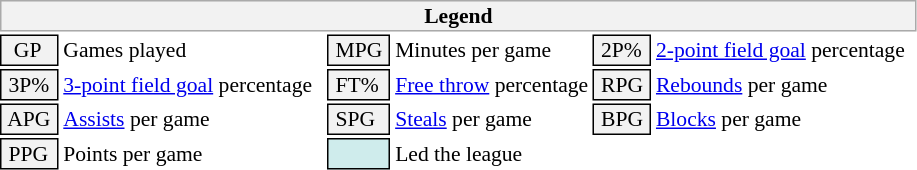<table class="toccolours" style="font-size: 90%; white-space: nowrap;">
<tr>
<th colspan="6" style="background-color: #F2F2F2; border: 1px solid #AAAAAA;">Legend</th>
</tr>
<tr>
<td style="background-color: #F2F2F2; border: 1px solid black;">  GP</td>
<td>Games played</td>
<td style="background-color: #F2F2F2; border: 1px solid black"> MPG </td>
<td>Minutes per game</td>
<td style="background-color: #F2F2F2; border: 1px solid black;"> 2P% </td>
<td style="padding-right: 8px"><a href='#'>2-point field goal</a> percentage</td>
</tr>
<tr>
<td style="background-color: #F2F2F2; border: 1px solid black"> 3P% </td>
<td style="padding-right: 8px"><a href='#'>3-point field goal</a> percentage</td>
<td style="background-color: #F2F2F2; border: 1px solid black"> FT% </td>
<td><a href='#'>Free throw</a> percentage</td>
<td style="background-color: #F2F2F2; border: 1px solid black;"> RPG </td>
<td><a href='#'>Rebounds</a> per game</td>
</tr>
<tr>
<td style="background-color: #F2F2F2; border: 1px solid black"> APG </td>
<td><a href='#'>Assists</a> per game</td>
<td style="background-color: #F2F2F2; border: 1px solid black"> SPG </td>
<td><a href='#'>Steals</a> per game</td>
<td style="background-color: #F2F2F2; border: 1px solid black;"> BPG </td>
<td><a href='#'>Blocks</a> per game</td>
</tr>
<tr>
<td style="background-color: #F2F2F2; border: 1px solid black"> PPG </td>
<td>Points per game</td>
<td style="background-color: #CFECEC; border: 1px solid black"> <strong> </strong> </td>
<td>Led the league</td>
</tr>
<tr>
</tr>
</table>
